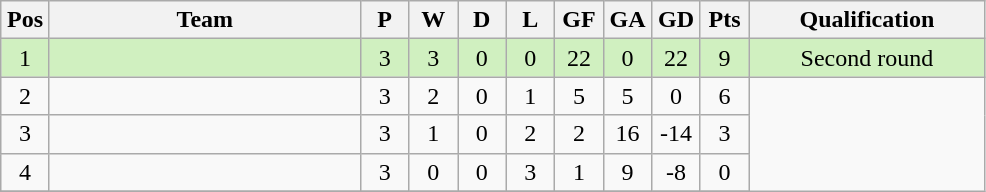<table class="wikitable" border="1">
<tr>
<th width="25"><abbr>Pos</abbr></th>
<th width="200">Team</th>
<th width="25">P</th>
<th width="25">W</th>
<th width="25">D</th>
<th width="25">L</th>
<th width="25"><abbr>GF</abbr></th>
<th width="25"><abbr>GA</abbr></th>
<th width="25"><abbr>GD</abbr></th>
<th width="25"><abbr>Pts</abbr></th>
<th width="150">Qualification</th>
</tr>
<tr bgcolor= #D0F0C0>
<td align="center">1</td>
<td></td>
<td align="center">3</td>
<td align="center">3</td>
<td align="center">0</td>
<td align="center">0</td>
<td align="center">22</td>
<td align="center">0</td>
<td align="center">22</td>
<td align="center">9</td>
<td align="center">Second round</td>
</tr>
<tr>
<td align="center">2</td>
<td></td>
<td align="center">3</td>
<td align="center">2</td>
<td align="center">0</td>
<td align="center">1</td>
<td align="center">5</td>
<td align="center">5</td>
<td align="center">0</td>
<td align="center">6</td>
</tr>
<tr>
<td align="center">3</td>
<td></td>
<td align="center">3</td>
<td align="center">1</td>
<td align="center">0</td>
<td align="center">2</td>
<td align="center">2</td>
<td align="center">16</td>
<td align="center">-14</td>
<td align="center">3</td>
</tr>
<tr>
<td align="center">4</td>
<td></td>
<td align="center">3</td>
<td align="center">0</td>
<td align="center">0</td>
<td align="center">3</td>
<td align="center">1</td>
<td align="center">9</td>
<td align="center">-8</td>
<td align="center">0</td>
</tr>
<tr>
</tr>
</table>
